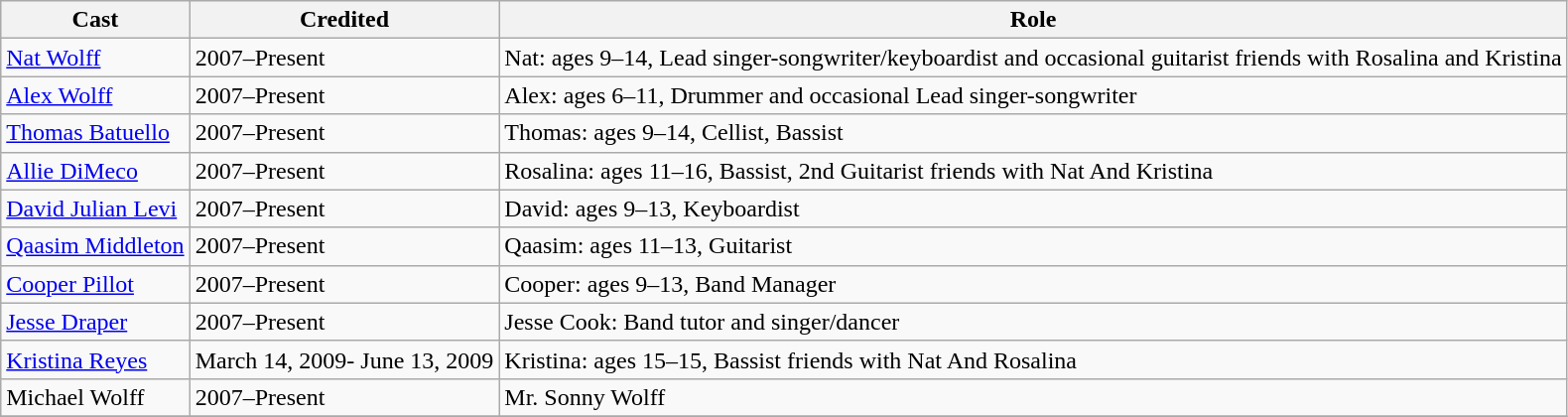<table class="wikitable">
<tr>
<th>Cast</th>
<th>Credited</th>
<th>Role</th>
</tr>
<tr>
<td><a href='#'>Nat Wolff</a></td>
<td>2007–Present</td>
<td>Nat: ages 9–14, Lead singer-songwriter/keyboardist and occasional guitarist friends with Rosalina and Kristina</td>
</tr>
<tr>
<td><a href='#'>Alex Wolff</a></td>
<td>2007–Present</td>
<td>Alex: ages 6–11, Drummer and occasional Lead singer-songwriter</td>
</tr>
<tr>
<td><a href='#'>Thomas Batuello</a></td>
<td>2007–Present</td>
<td>Thomas: ages 9–14, Cellist, Bassist</td>
</tr>
<tr>
<td><a href='#'>Allie DiMeco</a></td>
<td>2007–Present</td>
<td>Rosalina: ages 11–16, Bassist,  2nd Guitarist friends with Nat And Kristina</td>
</tr>
<tr>
<td><a href='#'>David Julian Levi</a></td>
<td>2007–Present</td>
<td>David: ages 9–13, Keyboardist</td>
</tr>
<tr>
<td><a href='#'>Qaasim Middleton</a></td>
<td>2007–Present</td>
<td>Qaasim: ages 11–13, Guitarist</td>
</tr>
<tr>
<td><a href='#'>Cooper Pillot</a></td>
<td>2007–Present</td>
<td>Cooper: ages 9–13, Band Manager</td>
</tr>
<tr>
<td><a href='#'>Jesse Draper</a></td>
<td>2007–Present</td>
<td>Jesse Cook: Band tutor and singer/dancer</td>
</tr>
<tr>
<td><a href='#'>Kristina Reyes</a></td>
<td>March 14, 2009- June 13, 2009</td>
<td>Kristina: ages 15–15, Bassist friends with Nat And Rosalina</td>
</tr>
<tr>
<td>Michael Wolff</td>
<td>2007–Present</td>
<td>Mr. Sonny Wolff</td>
</tr>
<tr>
</tr>
</table>
